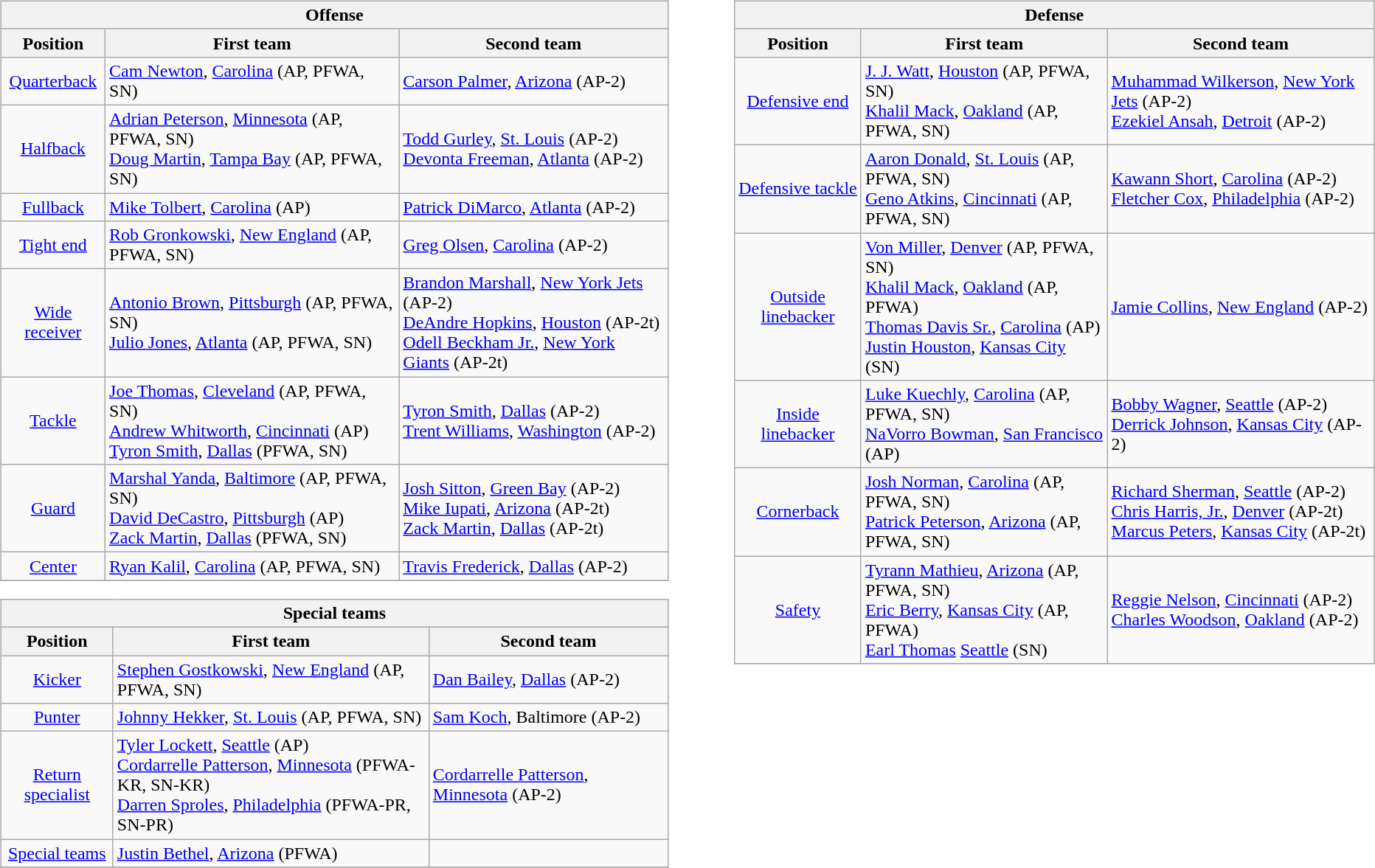<table border=0>
<tr valign="top">
<td><br><table class="wikitable">
<tr>
<th colspan=3>Offense</th>
</tr>
<tr>
<th>Position</th>
<th>First team</th>
<th>Second team</th>
</tr>
<tr>
<td align=center><a href='#'>Quarterback</a></td>
<td><a href='#'>Cam Newton</a>, <a href='#'>Carolina</a> (AP, PFWA, SN)</td>
<td><a href='#'>Carson Palmer</a>, <a href='#'>Arizona</a> (AP-2)</td>
</tr>
<tr>
<td align=center><a href='#'>Halfback</a></td>
<td><a href='#'>Adrian Peterson</a>, <a href='#'>Minnesota</a> (AP, PFWA, SN) <br> <a href='#'>Doug Martin</a>, <a href='#'>Tampa Bay</a> (AP, PFWA, SN)</td>
<td><a href='#'>Todd Gurley</a>, <a href='#'>St. Louis</a> (AP-2)<br> <a href='#'>Devonta Freeman</a>, <a href='#'>Atlanta</a> (AP-2)</td>
</tr>
<tr>
<td align=center><a href='#'>Fullback</a></td>
<td><a href='#'>Mike Tolbert</a>, <a href='#'>Carolina</a> (AP)</td>
<td><a href='#'>Patrick DiMarco</a>, <a href='#'>Atlanta</a> (AP-2)</td>
</tr>
<tr>
<td align=center><a href='#'>Tight end</a></td>
<td><a href='#'>Rob Gronkowski</a>, <a href='#'>New England</a> (AP, PFWA, SN)</td>
<td><a href='#'>Greg Olsen</a>, <a href='#'>Carolina</a> (AP-2)</td>
</tr>
<tr>
<td align=center><a href='#'>Wide receiver</a></td>
<td><a href='#'>Antonio Brown</a>, <a href='#'>Pittsburgh</a> (AP, PFWA, SN)<br> <a href='#'>Julio Jones</a>, <a href='#'>Atlanta</a> (AP, PFWA, SN)</td>
<td><a href='#'>Brandon Marshall</a>, <a href='#'>New York Jets</a> (AP-2) <br> <a href='#'>DeAndre Hopkins</a>, <a href='#'>Houston</a> (AP-2t) <br> <a href='#'>Odell Beckham Jr.</a>, <a href='#'>New York Giants</a> (AP-2t)</td>
</tr>
<tr>
<td align=center><a href='#'>Tackle</a></td>
<td><a href='#'>Joe Thomas</a>, <a href='#'>Cleveland</a> (AP, PFWA, SN)<br><a href='#'>Andrew Whitworth</a>, <a href='#'>Cincinnati</a> (AP)<br><a href='#'>Tyron Smith</a>, <a href='#'>Dallas</a> (PFWA, SN)</td>
<td><a href='#'>Tyron Smith</a>, <a href='#'>Dallas</a> (AP-2)<br> <a href='#'>Trent Williams</a>, <a href='#'>Washington</a> (AP-2)</td>
</tr>
<tr>
<td align=center><a href='#'>Guard</a></td>
<td><a href='#'>Marshal Yanda</a>, <a href='#'>Baltimore</a> (AP, PFWA, SN)<br><a href='#'>David DeCastro</a>, <a href='#'>Pittsburgh</a> (AP)<br><a href='#'>Zack Martin</a>, <a href='#'>Dallas</a> (PFWA, SN)</td>
<td><a href='#'>Josh Sitton</a>, <a href='#'>Green Bay</a> (AP-2)<br><a href='#'>Mike Iupati</a>, <a href='#'>Arizona</a> (AP-2t) <br> <a href='#'>Zack Martin</a>, <a href='#'>Dallas</a> (AP-2t)</td>
</tr>
<tr>
<td align=center><a href='#'>Center</a></td>
<td><a href='#'>Ryan Kalil</a>, <a href='#'>Carolina</a> (AP, PFWA, SN)</td>
<td><a href='#'>Travis Frederick</a>, <a href='#'>Dallas</a> (AP-2)</td>
</tr>
<tr>
</tr>
</table>
<table class="wikitable">
<tr>
<th colspan=3>Special teams</th>
</tr>
<tr>
<th>Position</th>
<th>First team</th>
<th>Second team</th>
</tr>
<tr>
<td align=center><a href='#'>Kicker</a></td>
<td><a href='#'>Stephen Gostkowski</a>, <a href='#'>New England</a> (AP, PFWA, SN)</td>
<td><a href='#'>Dan Bailey</a>, <a href='#'>Dallas</a> (AP-2)</td>
</tr>
<tr>
<td align=center><a href='#'>Punter</a></td>
<td><a href='#'>Johnny Hekker</a>, <a href='#'>St. Louis</a> (AP, PFWA, SN)</td>
<td><a href='#'>Sam Koch</a>, Baltimore (AP-2)</td>
</tr>
<tr>
<td align=center><a href='#'>Return specialist</a></td>
<td><a href='#'>Tyler Lockett</a>, <a href='#'>Seattle</a> (AP)<br><a href='#'>Cordarrelle Patterson</a>, <a href='#'>Minnesota</a> (PFWA-KR, SN-KR) <br> <a href='#'>Darren Sproles</a>, <a href='#'>Philadelphia</a> (PFWA-PR, SN-PR)</td>
<td><a href='#'>Cordarrelle Patterson</a>, <a href='#'>Minnesota</a> (AP-2)</td>
</tr>
<tr>
<td align=center><a href='#'>Special teams</a></td>
<td><a href='#'>Justin Bethel</a>, <a href='#'>Arizona</a> (PFWA)</td>
<td></td>
</tr>
<tr>
</tr>
</table>
</td>
<td style="padding-left:40px;"><br><table class="wikitable">
<tr>
<th colspan=3>Defense</th>
</tr>
<tr>
<th>Position</th>
<th>First team</th>
<th>Second team</th>
</tr>
<tr>
<td align=center><a href='#'>Defensive end</a></td>
<td><a href='#'>J. J. Watt</a>, <a href='#'>Houston</a> (AP, PFWA, SN)<br><a href='#'>Khalil Mack</a>, <a href='#'>Oakland</a> (AP, PFWA, SN)</td>
<td><a href='#'>Muhammad Wilkerson</a>, <a href='#'>New York Jets</a> (AP-2) <br> <a href='#'>Ezekiel Ansah</a>, <a href='#'>Detroit</a> (AP-2)</td>
</tr>
<tr>
<td align=center><a href='#'>Defensive tackle</a></td>
<td><a href='#'>Aaron Donald</a>, <a href='#'>St. Louis</a> (AP, PFWA, SN)<br><a href='#'>Geno Atkins</a>, <a href='#'>Cincinnati</a> (AP, PFWA, SN)</td>
<td><a href='#'>Kawann Short</a>, <a href='#'>Carolina</a> (AP-2)<br><a href='#'>Fletcher Cox</a>, <a href='#'>Philadelphia</a> (AP-2)</td>
</tr>
<tr>
<td align=center><a href='#'>Outside linebacker</a></td>
<td><a href='#'>Von Miller</a>, <a href='#'>Denver</a> (AP, PFWA, SN)<br><a href='#'>Khalil Mack</a>, <a href='#'>Oakland</a> (AP, PFWA)<br><a href='#'>Thomas Davis Sr.</a>, <a href='#'>Carolina</a> (AP)<br><a href='#'>Justin Houston</a>, <a href='#'>Kansas City</a> (SN)</td>
<td><a href='#'>Jamie Collins</a>, <a href='#'>New England</a> (AP-2)</td>
</tr>
<tr>
<td align=center><a href='#'>Inside linebacker</a></td>
<td><a href='#'>Luke Kuechly</a>, <a href='#'>Carolina</a> (AP, PFWA, SN) <br> <a href='#'>NaVorro Bowman</a>, <a href='#'>San Francisco</a> (AP)</td>
<td><a href='#'>Bobby Wagner</a>, <a href='#'>Seattle</a> (AP-2) <br> <a href='#'>Derrick Johnson</a>, <a href='#'>Kansas City</a> (AP-2)</td>
</tr>
<tr>
<td align=center><a href='#'>Cornerback</a></td>
<td><a href='#'>Josh Norman</a>, <a href='#'>Carolina</a> (AP, PFWA, SN) <br><a href='#'>Patrick Peterson</a>, <a href='#'>Arizona</a> (AP, PFWA, SN)</td>
<td><a href='#'>Richard Sherman</a>, <a href='#'>Seattle</a> (AP-2)<br> <a href='#'>Chris Harris, Jr.</a>, <a href='#'>Denver</a> (AP-2t) <br> <a href='#'>Marcus Peters</a>, <a href='#'>Kansas City</a> (AP-2t)</td>
</tr>
<tr>
<td align=center><a href='#'>Safety</a></td>
<td><a href='#'>Tyrann Mathieu</a>, <a href='#'>Arizona</a> (AP, PFWA, SN)<br>  <a href='#'>Eric Berry</a>, <a href='#'>Kansas City</a> (AP, PFWA)<br>  <a href='#'>Earl Thomas</a> <a href='#'>Seattle</a> (SN)</td>
<td><a href='#'>Reggie Nelson</a>, <a href='#'>Cincinnati</a> (AP-2) <br> <a href='#'>Charles Woodson</a>, <a href='#'>Oakland</a> (AP-2)</td>
</tr>
<tr>
</tr>
</table>
</td>
</tr>
</table>
